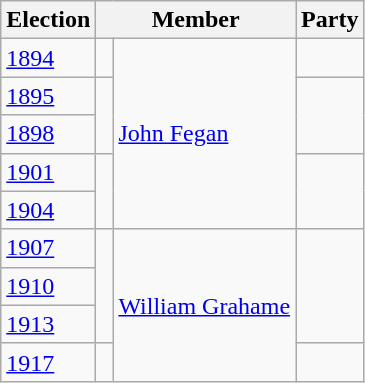<table class="wikitable">
<tr>
<th>Election</th>
<th colspan="2">Member</th>
<th>Party</th>
</tr>
<tr>
<td><a href='#'>1894</a></td>
<td> </td>
<td rowspan="5"><a href='#'>John Fegan</a></td>
<td></td>
</tr>
<tr>
<td><a href='#'>1895</a></td>
<td rowspan="2" > </td>
<td rowspan="2"></td>
</tr>
<tr>
<td><a href='#'>1898</a></td>
</tr>
<tr>
<td><a href='#'>1901</a></td>
<td rowspan="2" > </td>
<td rowspan="2"></td>
</tr>
<tr>
<td><a href='#'>1904</a></td>
</tr>
<tr>
<td><a href='#'>1907</a></td>
<td rowspan="3" > </td>
<td rowspan="4"><a href='#'>William Grahame</a></td>
<td rowspan="3"></td>
</tr>
<tr>
<td><a href='#'>1910</a></td>
</tr>
<tr>
<td><a href='#'>1913</a></td>
</tr>
<tr>
<td><a href='#'>1917</a></td>
<td> </td>
<td></td>
</tr>
</table>
